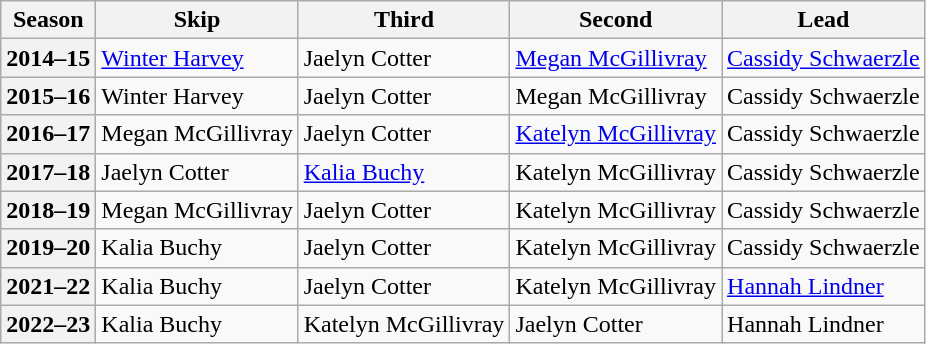<table class="wikitable">
<tr>
<th scope="col">Season</th>
<th scope="col">Skip</th>
<th scope="col">Third</th>
<th scope="col">Second</th>
<th scope="col">Lead</th>
</tr>
<tr>
<th scope="row">2014–15</th>
<td><a href='#'>Winter Harvey</a></td>
<td>Jaelyn Cotter</td>
<td><a href='#'>Megan McGillivray</a></td>
<td><a href='#'>Cassidy Schwaerzle</a></td>
</tr>
<tr>
<th scope="row">2015–16</th>
<td>Winter Harvey</td>
<td>Jaelyn Cotter</td>
<td>Megan McGillivray</td>
<td>Cassidy Schwaerzle</td>
</tr>
<tr>
<th scope="row">2016–17</th>
<td>Megan McGillivray</td>
<td>Jaelyn Cotter</td>
<td><a href='#'>Katelyn McGillivray</a></td>
<td>Cassidy Schwaerzle</td>
</tr>
<tr>
<th scope="row">2017–18</th>
<td>Jaelyn Cotter</td>
<td><a href='#'>Kalia Buchy</a></td>
<td>Katelyn McGillivray</td>
<td>Cassidy Schwaerzle</td>
</tr>
<tr>
<th scope="row">2018–19</th>
<td>Megan McGillivray</td>
<td>Jaelyn Cotter</td>
<td>Katelyn McGillivray</td>
<td>Cassidy Schwaerzle</td>
</tr>
<tr>
<th scope="row">2019–20</th>
<td>Kalia Buchy</td>
<td>Jaelyn Cotter</td>
<td>Katelyn McGillivray</td>
<td>Cassidy Schwaerzle</td>
</tr>
<tr>
<th scope="row">2021–22</th>
<td>Kalia Buchy</td>
<td>Jaelyn Cotter</td>
<td>Katelyn McGillivray</td>
<td><a href='#'>Hannah Lindner</a></td>
</tr>
<tr>
<th scope="row">2022–23</th>
<td>Kalia Buchy</td>
<td>Katelyn McGillivray</td>
<td>Jaelyn Cotter</td>
<td>Hannah Lindner</td>
</tr>
</table>
